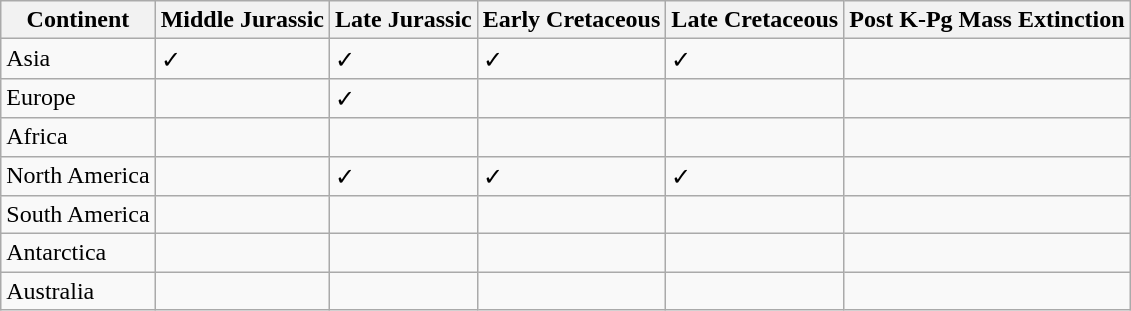<table class="wikitable mw-collapsible">
<tr>
<th>Continent</th>
<th>Middle Jurassic</th>
<th>Late Jurassic</th>
<th>Early Cretaceous</th>
<th>Late Cretaceous</th>
<th>Post K-Pg Mass Extinction</th>
</tr>
<tr>
<td>Asia</td>
<td>✓</td>
<td>✓</td>
<td>✓</td>
<td>✓</td>
<td></td>
</tr>
<tr>
<td>Europe</td>
<td></td>
<td>✓</td>
<td></td>
<td></td>
<td></td>
</tr>
<tr>
<td>Africa</td>
<td></td>
<td></td>
<td></td>
<td></td>
<td></td>
</tr>
<tr>
<td>North America</td>
<td></td>
<td>✓</td>
<td>✓</td>
<td>✓</td>
<td></td>
</tr>
<tr>
<td>South America</td>
<td></td>
<td></td>
<td></td>
<td></td>
<td></td>
</tr>
<tr>
<td>Antarctica</td>
<td></td>
<td></td>
<td></td>
<td></td>
<td></td>
</tr>
<tr>
<td>Australia</td>
<td></td>
<td></td>
<td></td>
<td></td>
<td></td>
</tr>
</table>
